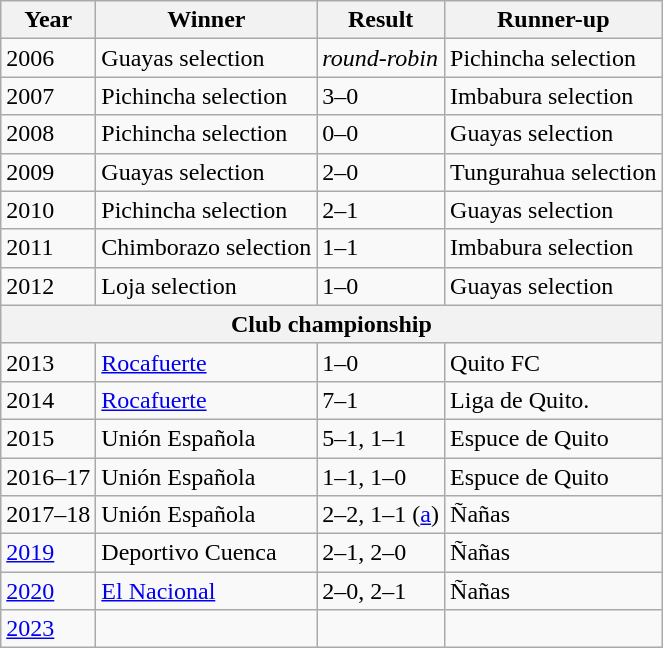<table class="wikitable">
<tr>
<th>Year</th>
<th>Winner</th>
<th>Result</th>
<th>Runner-up</th>
</tr>
<tr>
<td>2006</td>
<td>Guayas selection</td>
<td><em>round-robin</em></td>
<td>Pichincha selection</td>
</tr>
<tr>
<td>2007</td>
<td>Pichincha selection</td>
<td>3–0</td>
<td>Imbabura selection</td>
</tr>
<tr>
<td>2008</td>
<td>Pichincha selection</td>
<td>0–0 </td>
<td>Guayas selection</td>
</tr>
<tr>
<td>2009</td>
<td>Guayas selection</td>
<td>2–0</td>
<td>Tungurahua selection</td>
</tr>
<tr>
<td>2010</td>
<td>Pichincha selection</td>
<td>2–1</td>
<td>Guayas selection</td>
</tr>
<tr>
<td>2011</td>
<td>Chimborazo selection</td>
<td>1–1 </td>
<td>Imbabura selection</td>
</tr>
<tr>
<td>2012</td>
<td>Loja selection</td>
<td>1–0</td>
<td>Guayas selection</td>
</tr>
<tr>
<th colspan=4>Club championship</th>
</tr>
<tr>
<td>2013</td>
<td><a href='#'>Rocafuerte</a></td>
<td>1–0</td>
<td>Quito FC</td>
</tr>
<tr>
<td>2014</td>
<td><a href='#'>Rocafuerte</a></td>
<td>7–1</td>
<td>Liga de Quito.</td>
</tr>
<tr>
<td>2015</td>
<td>Unión Española</td>
<td>5–1, 1–1</td>
<td>Espuce de Quito</td>
</tr>
<tr>
<td>2016–17</td>
<td>Unión Española</td>
<td>1–1, 1–0</td>
<td>Espuce de Quito</td>
</tr>
<tr>
<td>2017–18</td>
<td>Unión Española</td>
<td>2–2, 1–1 (<a href='#'>a</a>)</td>
<td>Ñañas</td>
</tr>
<tr>
<td><a href='#'>2019</a></td>
<td>Deportivo Cuenca</td>
<td>2–1, 2–0</td>
<td>Ñañas</td>
</tr>
<tr>
<td><a href='#'>2020</a></td>
<td><a href='#'>El Nacional</a></td>
<td>2–0, 2–1</td>
<td>Ñañas</td>
</tr>
<tr>
<td><a href='#'>2023</a></td>
<td></td>
<td></td>
<td></td>
</tr>
</table>
